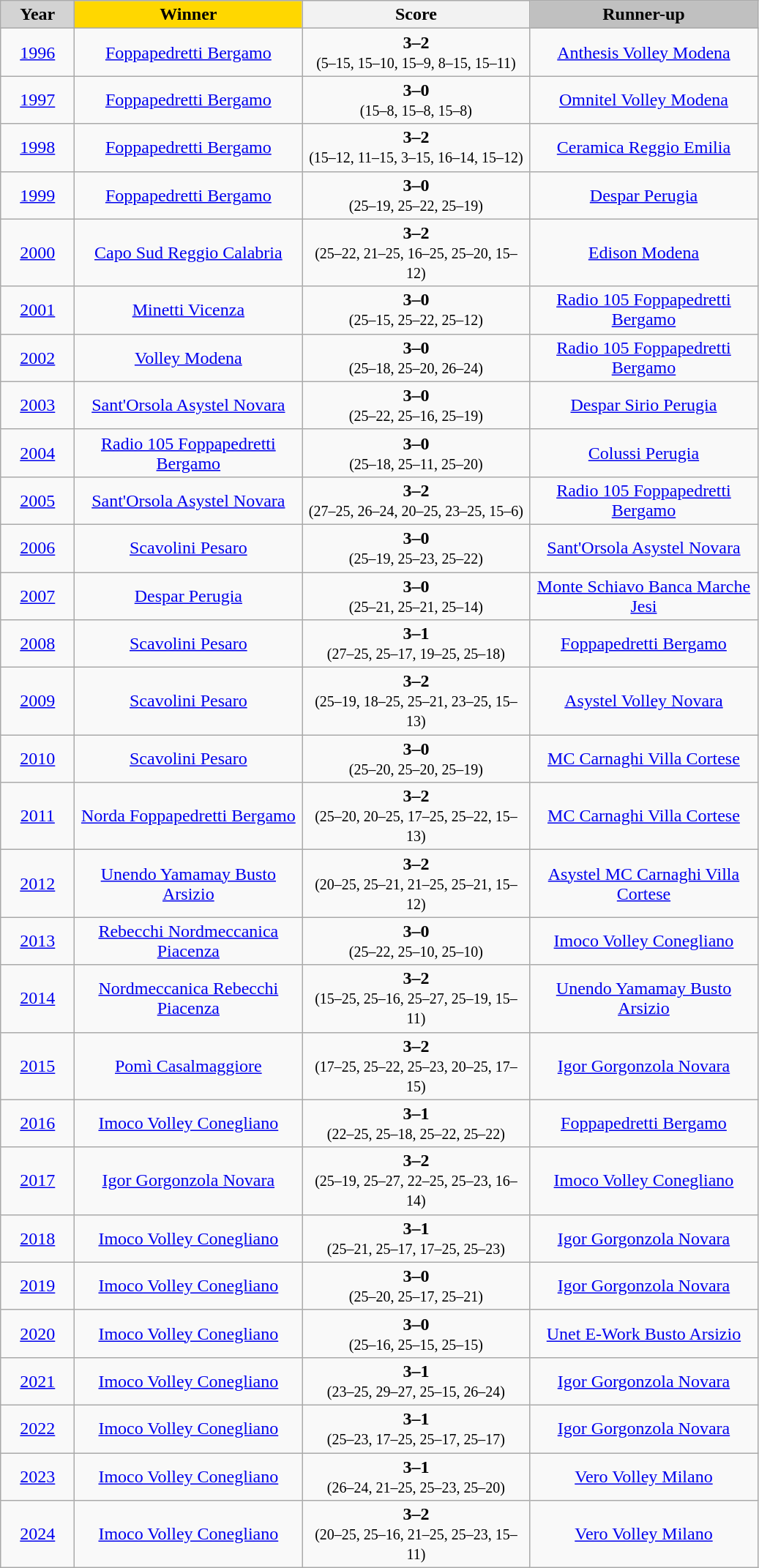<table class="wikitable">
<tr>
<th width=60; style="background:#d3d3d3">Year</th>
<th width=200; style="background:gold">Winner</th>
<th width=200>Score</th>
<th width=200; style="background:silver">Runner-up</th>
</tr>
<tr align=center>
<td><a href='#'>1996</a></td>
<td><a href='#'>Foppapedretti Bergamo</a></td>
<td><strong>3–2</strong><br><small>(5–15, 15–10, 15–9, 8–15, 15–11)</small></td>
<td><a href='#'>Anthesis Volley Modena</a></td>
</tr>
<tr align=center>
<td><a href='#'>1997</a></td>
<td><a href='#'>Foppapedretti Bergamo</a></td>
<td><strong>3–0</strong><br><small>(15–8, 15–8, 15–8)</small></td>
<td><a href='#'>Omnitel Volley Modena</a></td>
</tr>
<tr align=center>
<td><a href='#'>1998</a></td>
<td><a href='#'>Foppapedretti Bergamo</a></td>
<td><strong>3–2</strong><br><small>(15–12, 11–15, 3–15, 16–14, 15–12)</small></td>
<td><a href='#'>Ceramica Reggio Emilia</a></td>
</tr>
<tr align=center>
<td><a href='#'>1999</a></td>
<td><a href='#'>Foppapedretti Bergamo</a></td>
<td><strong>3–0</strong><br><small>(25–19, 25–22, 25–19)</small></td>
<td><a href='#'>Despar Perugia</a></td>
</tr>
<tr align=center>
<td><a href='#'>2000</a></td>
<td><a href='#'>Capo Sud Reggio Calabria</a></td>
<td><strong>3–2</strong><br><small>(25–22, 21–25, 16–25, 25–20, 15–12)</small></td>
<td><a href='#'>Edison Modena</a></td>
</tr>
<tr align=center>
<td><a href='#'>2001</a></td>
<td><a href='#'>Minetti Vicenza</a></td>
<td><strong>3–0</strong><br><small>(25–15, 25–22, 25–12)</small></td>
<td><a href='#'>Radio 105 Foppapedretti Bergamo</a></td>
</tr>
<tr align=center>
<td><a href='#'>2002</a></td>
<td><a href='#'>Volley Modena</a></td>
<td><strong>3–0</strong><br><small>(25–18, 25–20, 26–24)</small></td>
<td><a href='#'>Radio 105 Foppapedretti Bergamo</a></td>
</tr>
<tr align=center>
<td><a href='#'>2003</a></td>
<td><a href='#'>Sant'Orsola Asystel Novara</a></td>
<td><strong>3–0</strong><br><small>(25–22, 25–16, 25–19)</small></td>
<td><a href='#'>Despar Sirio Perugia</a></td>
</tr>
<tr align=center>
<td><a href='#'>2004</a></td>
<td><a href='#'>Radio 105 Foppapedretti Bergamo</a></td>
<td><strong>3–0</strong><br><small>(25–18, 25–11, 25–20)</small></td>
<td><a href='#'>Colussi Perugia</a></td>
</tr>
<tr align=center>
<td><a href='#'>2005</a></td>
<td><a href='#'>Sant'Orsola Asystel Novara</a></td>
<td><strong>3–2</strong><br><small>(27–25, 26–24, 20–25, 23–25, 15–6)</small></td>
<td><a href='#'>Radio 105 Foppapedretti Bergamo</a></td>
</tr>
<tr align=center>
<td><a href='#'>2006</a></td>
<td><a href='#'>Scavolini Pesaro</a></td>
<td><strong>3–0</strong><br><small>(25–19, 25–23, 25–22)</small></td>
<td><a href='#'>Sant'Orsola Asystel Novara</a></td>
</tr>
<tr align=center>
<td><a href='#'>2007</a></td>
<td><a href='#'>Despar Perugia</a></td>
<td><strong>3–0</strong><br><small>(25–21, 25–21, 25–14)</small></td>
<td><a href='#'>Monte Schiavo Banca Marche Jesi</a></td>
</tr>
<tr align=center>
<td><a href='#'>2008</a></td>
<td><a href='#'>Scavolini Pesaro</a></td>
<td><strong>3–1</strong><br><small>(27–25, 25–17, 19–25, 25–18)</small></td>
<td><a href='#'>Foppapedretti Bergamo</a></td>
</tr>
<tr align=center>
<td><a href='#'>2009</a></td>
<td><a href='#'>Scavolini Pesaro</a></td>
<td><strong>3–2</strong><br><small>(25–19, 18–25, 25–21, 23–25, 15–13)</small></td>
<td><a href='#'>Asystel Volley Novara</a></td>
</tr>
<tr align=center>
<td><a href='#'>2010</a></td>
<td><a href='#'>Scavolini Pesaro</a></td>
<td><strong>3–0</strong><br><small>(25–20, 25–20, 25–19)</small></td>
<td><a href='#'>MC Carnaghi Villa Cortese</a></td>
</tr>
<tr align=center>
<td><a href='#'>2011</a></td>
<td><a href='#'>Norda Foppapedretti Bergamo</a></td>
<td><strong>3–2</strong><br><small>(25–20, 20–25, 17–25, 25–22, 15–13)</small></td>
<td><a href='#'>MC Carnaghi Villa Cortese</a></td>
</tr>
<tr align=center>
<td><a href='#'>2012</a></td>
<td><a href='#'>Unendo Yamamay Busto Arsizio</a></td>
<td><strong>3–2</strong><br><small>(20–25, 25–21, 21–25, 25–21, 15–12)</small></td>
<td><a href='#'>Asystel MC Carnaghi Villa Cortese</a></td>
</tr>
<tr align=center>
<td><a href='#'>2013</a></td>
<td><a href='#'>Rebecchi Nordmeccanica Piacenza</a></td>
<td><strong>3–0</strong><br><small>(25–22, 25–10, 25–10)</small></td>
<td><a href='#'>Imoco Volley Conegliano</a></td>
</tr>
<tr align=center>
<td><a href='#'>2014</a></td>
<td><a href='#'>Nordmeccanica Rebecchi Piacenza</a></td>
<td><strong>3–2</strong><br><small>(15–25, 25–16, 25–27, 25–19, 15–11)</small></td>
<td><a href='#'>Unendo Yamamay Busto Arsizio</a></td>
</tr>
<tr align=center>
<td><a href='#'>2015</a></td>
<td><a href='#'>Pomì Casalmaggiore</a></td>
<td><strong>3–2</strong><br><small>(17–25, 25–22, 25–23, 20–25, 17–15)</small></td>
<td><a href='#'>Igor Gorgonzola Novara</a></td>
</tr>
<tr align=center>
<td><a href='#'>2016</a></td>
<td><a href='#'>Imoco Volley Conegliano</a></td>
<td><strong>3–1</strong><br><small>(22–25, 25–18, 25–22, 25–22)</small></td>
<td><a href='#'>Foppapedretti Bergamo</a></td>
</tr>
<tr align=center>
<td><a href='#'>2017</a></td>
<td><a href='#'>Igor Gorgonzola Novara</a></td>
<td><strong>3–2</strong><br><small>(25–19, 25–27, 22–25, 25–23, 16–14)</small></td>
<td><a href='#'>Imoco Volley Conegliano</a></td>
</tr>
<tr align=center>
<td><a href='#'>2018</a></td>
<td><a href='#'>Imoco Volley Conegliano</a></td>
<td><strong>3–1</strong><br><small>(25–21, 25–17, 17–25, 25–23)</small></td>
<td><a href='#'>Igor Gorgonzola Novara</a></td>
</tr>
<tr align=center>
<td><a href='#'>2019</a></td>
<td><a href='#'>Imoco Volley Conegliano</a></td>
<td><strong>3–0</strong><br><small>(25–20, 25–17, 25–21)</small></td>
<td><a href='#'>Igor Gorgonzola Novara</a></td>
</tr>
<tr align=center>
<td><a href='#'>2020</a></td>
<td><a href='#'>Imoco Volley Conegliano</a></td>
<td><strong>3–0</strong><br><small>(25–16, 25–15, 25–15)</small></td>
<td><a href='#'>Unet E-Work Busto Arsizio</a></td>
</tr>
<tr align=center>
<td><a href='#'>2021</a></td>
<td><a href='#'>Imoco Volley Conegliano</a></td>
<td><strong>3–1</strong><br><small>(23–25, 29–27, 25–15, 26–24)</small></td>
<td><a href='#'>Igor Gorgonzola Novara</a></td>
</tr>
<tr align=center>
<td><a href='#'>2022</a></td>
<td><a href='#'>Imoco Volley Conegliano</a></td>
<td><strong>3–1</strong><br><small>(25–23, 17–25, 25–17, 25–17)</small></td>
<td><a href='#'>Igor Gorgonzola Novara</a></td>
</tr>
<tr align=center>
<td><a href='#'>2023</a></td>
<td><a href='#'>Imoco Volley Conegliano</a></td>
<td><strong>3–1</strong><br><small>(26–24, 21–25, 25–23, 25–20)</small></td>
<td><a href='#'>Vero Volley Milano</a></td>
</tr>
<tr align=center>
<td><a href='#'>2024</a></td>
<td><a href='#'>Imoco Volley Conegliano</a></td>
<td><strong>3–2</strong><br><small>(20–25, 25–16, 21–25, 25–23, 15–11)</small></td>
<td><a href='#'>Vero Volley Milano</a></td>
</tr>
</table>
